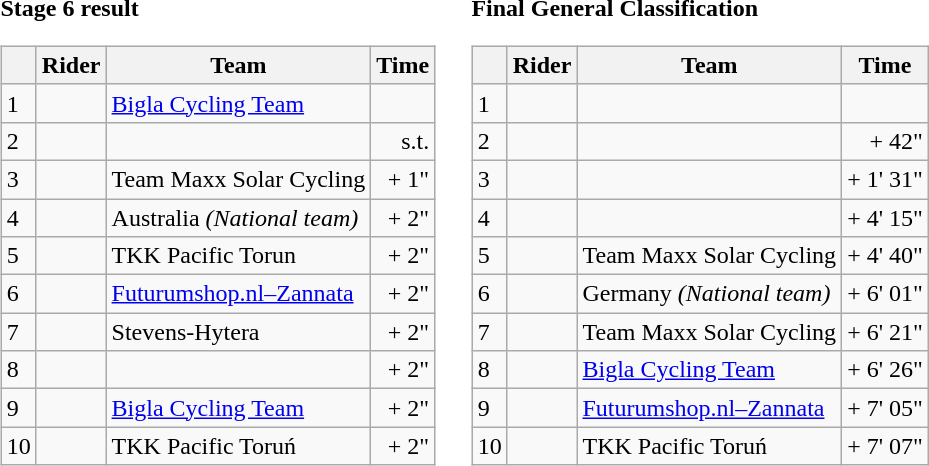<table>
<tr>
<td><strong>Stage 6 result</strong><br><table class="wikitable">
<tr>
<th></th>
<th>Rider</th>
<th>Team</th>
<th>Time</th>
</tr>
<tr>
<td>1</td>
<td></td>
<td><a href='#'>Bigla Cycling Team</a></td>
<td align="right"></td>
</tr>
<tr>
<td>2</td>
<td></td>
<td></td>
<td align="right">s.t.</td>
</tr>
<tr>
<td>3</td>
<td></td>
<td>Team Maxx Solar Cycling</td>
<td align="right">+ 1"</td>
</tr>
<tr>
<td>4</td>
<td></td>
<td>Australia <em>(National team)</em></td>
<td align="right">+ 2"</td>
</tr>
<tr>
<td>5</td>
<td></td>
<td>TKK Pacific Torun</td>
<td align="right">+ 2"</td>
</tr>
<tr>
<td>6</td>
<td></td>
<td><a href='#'>Futurumshop.nl–Zannata</a></td>
<td align="right">+ 2"</td>
</tr>
<tr>
<td>7</td>
<td></td>
<td>Stevens-Hytera</td>
<td align="right">+ 2"</td>
</tr>
<tr>
<td>8</td>
<td></td>
<td></td>
<td align="right">+ 2"</td>
</tr>
<tr>
<td>9</td>
<td></td>
<td><a href='#'>Bigla Cycling Team</a></td>
<td align="right">+ 2"</td>
</tr>
<tr>
<td>10</td>
<td></td>
<td>TKK Pacific Toruń</td>
<td align="right">+ 2"</td>
</tr>
</table>
</td>
<td></td>
<td><strong>Final General Classification</strong><br><table class="wikitable">
<tr>
<th></th>
<th>Rider</th>
<th>Team</th>
<th>Time</th>
</tr>
<tr>
<td>1</td>
<td></td>
<td></td>
<td align="right"></td>
</tr>
<tr>
<td>2</td>
<td></td>
<td></td>
<td align="right">+ 42"</td>
</tr>
<tr>
<td>3</td>
<td></td>
<td></td>
<td align="right">+ 1' 31"</td>
</tr>
<tr>
<td>4</td>
<td></td>
<td></td>
<td align="right">+ 4' 15"</td>
</tr>
<tr>
<td>5</td>
<td></td>
<td>Team Maxx Solar Cycling</td>
<td align="right">+ 4' 40"</td>
</tr>
<tr>
<td>6</td>
<td></td>
<td>Germany <em>(National team)</em></td>
<td align="right">+ 6' 01"</td>
</tr>
<tr>
<td>7</td>
<td></td>
<td>Team Maxx Solar Cycling</td>
<td align="right">+ 6' 21"</td>
</tr>
<tr>
<td>8</td>
<td></td>
<td><a href='#'>Bigla Cycling Team</a></td>
<td align="right">+ 6' 26"</td>
</tr>
<tr>
<td>9</td>
<td></td>
<td><a href='#'>Futurumshop.nl–Zannata</a></td>
<td align="right">+ 7' 05"</td>
</tr>
<tr>
<td>10</td>
<td></td>
<td>TKK Pacific Toruń</td>
<td align="right">+ 7' 07"</td>
</tr>
</table>
</td>
</tr>
</table>
